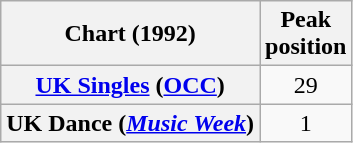<table class="wikitable plainrowheaders" style="text-align:center">
<tr>
<th scope="col">Chart (1992)</th>
<th scope="col">Peak<br>position</th>
</tr>
<tr>
<th scope="row"><a href='#'>UK Singles</a> (<a href='#'>OCC</a>)</th>
<td>29</td>
</tr>
<tr>
<th scope="row">UK Dance (<em><a href='#'>Music Week</a></em>)</th>
<td>1</td>
</tr>
</table>
